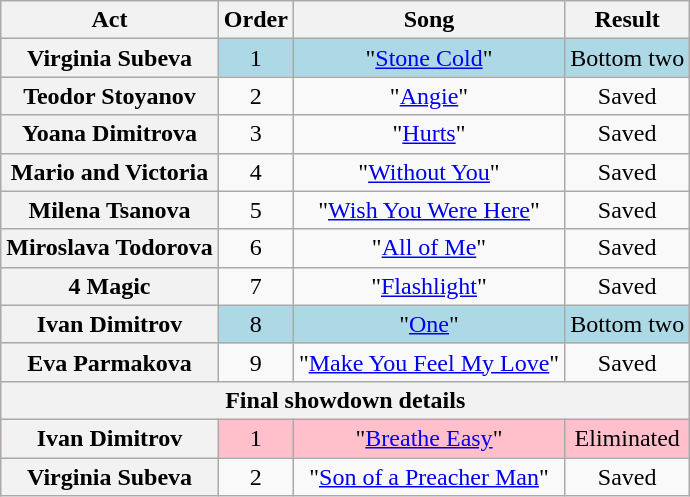<table class="wikitable plainrowheaders" style="text-align:center;">
<tr>
<th scope="col">Act</th>
<th scope="col">Order</th>
<th scope="col">Song</th>
<th scope="col">Result</th>
</tr>
<tr style="background:lightblue;">
<th scope="row">Virginia Subeva</th>
<td>1</td>
<td>"<a href='#'>Stone Cold</a>"</td>
<td>Bottom two</td>
</tr>
<tr>
<th scope="row">Teodor Stoyanov</th>
<td>2</td>
<td>"<a href='#'>Angie</a>"</td>
<td>Saved</td>
</tr>
<tr>
<th scope="row">Yoana Dimitrova</th>
<td>3</td>
<td>"<a href='#'>Hurts</a>"</td>
<td>Saved</td>
</tr>
<tr>
<th scope="row">Mario and Victoria</th>
<td>4</td>
<td>"<a href='#'>Without You</a>"</td>
<td>Saved</td>
</tr>
<tr>
<th scope="row">Milena Tsanova</th>
<td>5</td>
<td>"<a href='#'>Wish You Were Here</a>"</td>
<td>Saved</td>
</tr>
<tr>
<th scope="row">Miroslava Todorova</th>
<td>6</td>
<td>"<a href='#'>All of Me</a>"</td>
<td>Saved</td>
</tr>
<tr>
<th scope="row">4 Magic</th>
<td>7</td>
<td>"<a href='#'>Flashlight</a>"</td>
<td>Saved</td>
</tr>
<tr style="background:lightblue;">
<th scope="row">Ivan Dimitrov</th>
<td>8</td>
<td>"<a href='#'>One</a>"</td>
<td>Bottom two</td>
</tr>
<tr>
<th scope="row">Eva Parmakova</th>
<td>9</td>
<td>"<a href='#'>Make You Feel My Love</a>"</td>
<td>Saved</td>
</tr>
<tr>
<th colspan="4">Final showdown details</th>
</tr>
<tr style="background:pink;">
<th scope="row">Ivan Dimitrov</th>
<td>1</td>
<td>"<a href='#'>Breathe Easy</a>"</td>
<td>Eliminated</td>
</tr>
<tr>
<th scope="row">Virginia Subeva</th>
<td>2</td>
<td>"<a href='#'>Son of a Preacher Man</a>"</td>
<td>Saved</td>
</tr>
</table>
